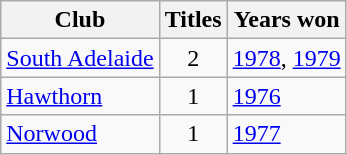<table class="wikitable sortable">
<tr>
<th width=0px>Club</th>
<th width=0px>Titles</th>
<th width=0px>Years won</th>
</tr>
<tr>
<td><a href='#'>South Adelaide</a></td>
<td align=center>2</td>
<td><a href='#'>1978</a>, <a href='#'>1979</a></td>
</tr>
<tr>
<td><a href='#'>Hawthorn</a></td>
<td align=center>1</td>
<td><a href='#'>1976</a></td>
</tr>
<tr>
<td><a href='#'>Norwood</a></td>
<td align=center>1</td>
<td><a href='#'>1977</a></td>
</tr>
</table>
